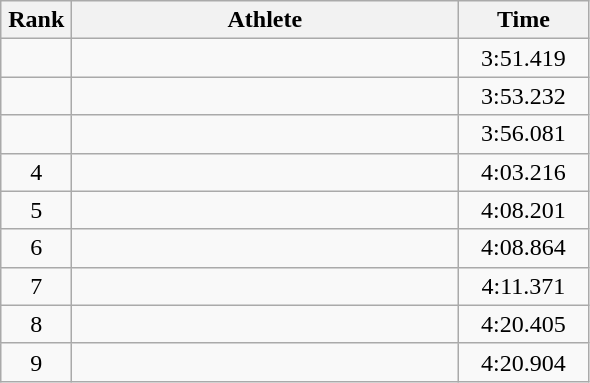<table class=wikitable style="text-align:center">
<tr>
<th width=40>Rank</th>
<th width=250>Athlete</th>
<th width=80>Time</th>
</tr>
<tr>
<td></td>
<td align=left></td>
<td>3:51.419</td>
</tr>
<tr>
<td></td>
<td align=left></td>
<td>3:53.232</td>
</tr>
<tr>
<td></td>
<td align=left></td>
<td>3:56.081</td>
</tr>
<tr>
<td>4</td>
<td align=left></td>
<td>4:03.216</td>
</tr>
<tr>
<td>5</td>
<td align=left></td>
<td>4:08.201</td>
</tr>
<tr>
<td>6</td>
<td align=left></td>
<td>4:08.864</td>
</tr>
<tr>
<td>7</td>
<td align=left></td>
<td>4:11.371</td>
</tr>
<tr>
<td>8</td>
<td align=left></td>
<td>4:20.405</td>
</tr>
<tr>
<td>9</td>
<td align=left></td>
<td>4:20.904</td>
</tr>
</table>
